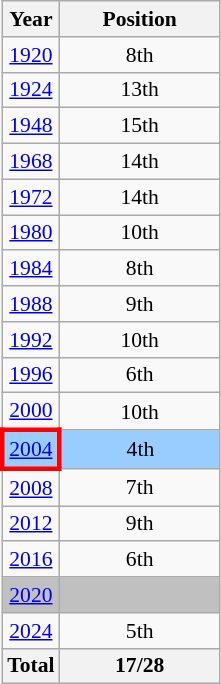<table class="wikitable" style="text-align: center;font-size:90%;">
<tr>
<th>Year</th>
<th width="100">Position</th>
</tr>
<tr>
<td> <a href='#'>1920</a></td>
<td>8th</td>
</tr>
<tr>
<td> <a href='#'>1924</a></td>
<td>13th</td>
</tr>
<tr>
<td> <a href='#'>1948</a></td>
<td>15th</td>
</tr>
<tr>
<td> <a href='#'>1968</a></td>
<td>14th</td>
</tr>
<tr>
<td> <a href='#'>1972</a></td>
<td>14th</td>
</tr>
<tr>
<td> <a href='#'>1980</a></td>
<td>10th</td>
</tr>
<tr>
<td> <a href='#'>1984</a></td>
<td>8th</td>
</tr>
<tr>
<td> <a href='#'>1988</a></td>
<td>9th</td>
</tr>
<tr>
<td> <a href='#'>1992</a></td>
<td>10th</td>
</tr>
<tr>
<td> <a href='#'>1996</a></td>
<td>6th</td>
</tr>
<tr>
<td> <a href='#'>2000</a></td>
<td>10th</td>
</tr>
<tr style="background:#9acdff;">
<td style="border: 3px solid red"> <a href='#'>2004</a></td>
<td>4th</td>
</tr>
<tr>
<td> <a href='#'>2008</a></td>
<td>7th</td>
</tr>
<tr>
<td> <a href='#'>2012</a></td>
<td>9th</td>
</tr>
<tr>
<td> <a href='#'>2016</a></td>
<td>6th</td>
</tr>
<tr bgcolor=silver>
<td> <a href='#'>2020</a></td>
<td></td>
</tr>
<tr>
<td> <a href='#'>2024</a></td>
<td>5th</td>
</tr>
<tr>
<th>Total</th>
<th>17/28</th>
</tr>
</table>
